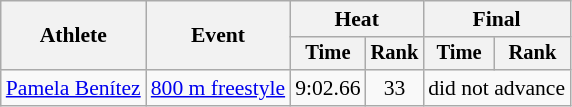<table class=wikitable style="font-size:90%">
<tr>
<th rowspan="2">Athlete</th>
<th rowspan="2">Event</th>
<th colspan="2">Heat</th>
<th colspan="2">Final</th>
</tr>
<tr style="font-size:95%">
<th>Time</th>
<th>Rank</th>
<th>Time</th>
<th>Rank</th>
</tr>
<tr align=center>
<td align=left><a href='#'>Pamela Benítez</a></td>
<td align=left><a href='#'>800 m freestyle</a></td>
<td>9:02.66</td>
<td>33</td>
<td colspan=2>did not advance</td>
</tr>
</table>
